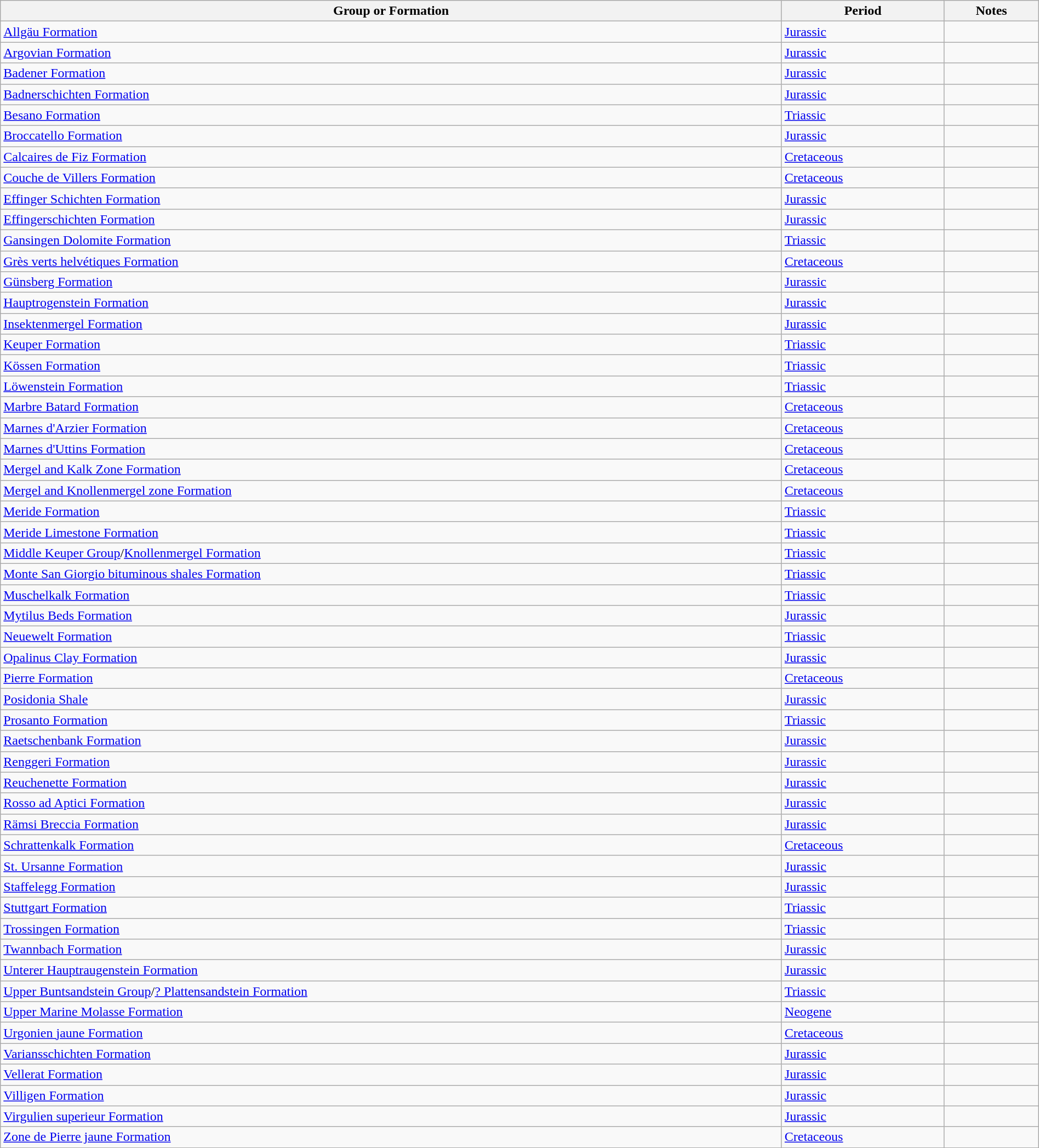<table class="wikitable sortable" style="width: 100%;">
<tr>
<th>Group or Formation</th>
<th>Period</th>
<th class="unsortable">Notes</th>
</tr>
<tr>
<td><a href='#'>Allgäu Formation</a></td>
<td><a href='#'>Jurassic</a></td>
<td></td>
</tr>
<tr>
<td><a href='#'>Argovian Formation</a></td>
<td><a href='#'>Jurassic</a></td>
<td></td>
</tr>
<tr>
<td><a href='#'>Badener Formation</a></td>
<td><a href='#'>Jurassic</a></td>
<td></td>
</tr>
<tr>
<td><a href='#'>Badnerschichten Formation</a></td>
<td><a href='#'>Jurassic</a></td>
<td></td>
</tr>
<tr>
<td><a href='#'>Besano Formation</a></td>
<td><a href='#'>Triassic</a></td>
<td></td>
</tr>
<tr>
<td><a href='#'>Broccatello Formation</a></td>
<td><a href='#'>Jurassic</a></td>
<td></td>
</tr>
<tr>
<td><a href='#'>Calcaires de Fiz Formation</a></td>
<td><a href='#'>Cretaceous</a></td>
<td></td>
</tr>
<tr>
<td><a href='#'>Couche de Villers Formation</a></td>
<td><a href='#'>Cretaceous</a></td>
<td></td>
</tr>
<tr>
<td><a href='#'>Effinger Schichten Formation</a></td>
<td><a href='#'>Jurassic</a></td>
<td></td>
</tr>
<tr>
<td><a href='#'>Effingerschichten Formation</a></td>
<td><a href='#'>Jurassic</a></td>
<td></td>
</tr>
<tr>
<td><a href='#'>Gansingen Dolomite Formation</a></td>
<td><a href='#'>Triassic</a></td>
<td></td>
</tr>
<tr>
<td><a href='#'>Grès verts helvétiques Formation</a></td>
<td><a href='#'>Cretaceous</a></td>
<td></td>
</tr>
<tr>
<td><a href='#'>Günsberg Formation</a></td>
<td><a href='#'>Jurassic</a></td>
<td></td>
</tr>
<tr>
<td><a href='#'>Hauptrogenstein Formation</a></td>
<td><a href='#'>Jurassic</a></td>
<td></td>
</tr>
<tr>
<td><a href='#'>Insektenmergel Formation</a></td>
<td><a href='#'>Jurassic</a></td>
<td></td>
</tr>
<tr>
<td><a href='#'>Keuper Formation</a></td>
<td><a href='#'>Triassic</a></td>
<td></td>
</tr>
<tr>
<td><a href='#'>Kössen Formation</a></td>
<td><a href='#'>Triassic</a></td>
<td></td>
</tr>
<tr>
<td><a href='#'>Löwenstein Formation</a></td>
<td><a href='#'>Triassic</a></td>
<td></td>
</tr>
<tr>
<td><a href='#'>Marbre Batard Formation</a></td>
<td><a href='#'>Cretaceous</a></td>
<td></td>
</tr>
<tr>
<td><a href='#'>Marnes d'Arzier Formation</a></td>
<td><a href='#'>Cretaceous</a></td>
<td></td>
</tr>
<tr>
<td><a href='#'>Marnes d'Uttins Formation</a></td>
<td><a href='#'>Cretaceous</a></td>
<td></td>
</tr>
<tr>
<td><a href='#'>Mergel and Kalk Zone Formation</a></td>
<td><a href='#'>Cretaceous</a></td>
<td></td>
</tr>
<tr>
<td><a href='#'>Mergel and Knollenmergel zone Formation</a></td>
<td><a href='#'>Cretaceous</a></td>
<td></td>
</tr>
<tr>
<td><a href='#'>Meride Formation</a></td>
<td><a href='#'>Triassic</a></td>
<td></td>
</tr>
<tr>
<td><a href='#'>Meride Limestone Formation</a></td>
<td><a href='#'>Triassic</a></td>
<td></td>
</tr>
<tr>
<td><a href='#'>Middle Keuper Group</a>/<a href='#'>Knollenmergel Formation</a></td>
<td><a href='#'>Triassic</a></td>
<td></td>
</tr>
<tr>
<td><a href='#'>Monte San Giorgio bituminous shales Formation</a></td>
<td><a href='#'>Triassic</a></td>
<td></td>
</tr>
<tr>
<td><a href='#'>Muschelkalk Formation</a></td>
<td><a href='#'>Triassic</a></td>
<td></td>
</tr>
<tr>
<td><a href='#'>Mytilus Beds Formation</a></td>
<td><a href='#'>Jurassic</a></td>
<td></td>
</tr>
<tr>
<td><a href='#'>Neuewelt Formation</a></td>
<td><a href='#'>Triassic</a></td>
<td></td>
</tr>
<tr>
<td><a href='#'>Opalinus Clay Formation</a></td>
<td><a href='#'>Jurassic</a></td>
<td></td>
</tr>
<tr>
<td><a href='#'>Pierre Formation</a></td>
<td><a href='#'>Cretaceous</a></td>
<td></td>
</tr>
<tr>
<td><a href='#'>Posidonia Shale</a></td>
<td><a href='#'>Jurassic</a></td>
<td></td>
</tr>
<tr>
<td><a href='#'>Prosanto Formation</a></td>
<td><a href='#'>Triassic</a></td>
<td></td>
</tr>
<tr>
<td><a href='#'>Raetschenbank Formation</a></td>
<td><a href='#'>Jurassic</a></td>
<td></td>
</tr>
<tr>
<td><a href='#'>Renggeri Formation</a></td>
<td><a href='#'>Jurassic</a></td>
<td></td>
</tr>
<tr>
<td><a href='#'>Reuchenette Formation</a></td>
<td><a href='#'>Jurassic</a></td>
<td></td>
</tr>
<tr>
<td><a href='#'>Rosso ad Aptici Formation</a></td>
<td><a href='#'>Jurassic</a></td>
<td></td>
</tr>
<tr>
<td><a href='#'>Rämsi Breccia Formation</a></td>
<td><a href='#'>Jurassic</a></td>
<td></td>
</tr>
<tr>
<td><a href='#'>Schrattenkalk Formation</a></td>
<td><a href='#'>Cretaceous</a></td>
<td></td>
</tr>
<tr>
<td><a href='#'>St. Ursanne Formation</a></td>
<td><a href='#'>Jurassic</a></td>
<td></td>
</tr>
<tr>
<td><a href='#'>Staffelegg Formation</a></td>
<td><a href='#'>Jurassic</a></td>
<td></td>
</tr>
<tr>
<td><a href='#'>Stuttgart Formation</a></td>
<td><a href='#'>Triassic</a></td>
<td></td>
</tr>
<tr>
<td><a href='#'>Trossingen Formation</a></td>
<td><a href='#'>Triassic</a></td>
<td></td>
</tr>
<tr>
<td><a href='#'>Twannbach Formation</a></td>
<td><a href='#'>Jurassic</a></td>
<td></td>
</tr>
<tr>
<td><a href='#'>Unterer Hauptraugenstein Formation</a></td>
<td><a href='#'>Jurassic</a></td>
<td></td>
</tr>
<tr>
<td><a href='#'>Upper Buntsandstein Group</a>/<a href='#'>? Plattensandstein Formation</a></td>
<td><a href='#'>Triassic</a></td>
<td></td>
</tr>
<tr>
<td><a href='#'>Upper Marine Molasse Formation</a></td>
<td><a href='#'>Neogene</a></td>
<td></td>
</tr>
<tr>
<td><a href='#'>Urgonien jaune Formation</a></td>
<td><a href='#'>Cretaceous</a></td>
<td></td>
</tr>
<tr>
<td><a href='#'>Variansschichten Formation</a></td>
<td><a href='#'>Jurassic</a></td>
<td></td>
</tr>
<tr>
<td><a href='#'>Vellerat Formation</a></td>
<td><a href='#'>Jurassic</a></td>
<td></td>
</tr>
<tr>
<td><a href='#'>Villigen Formation</a></td>
<td><a href='#'>Jurassic</a></td>
<td></td>
</tr>
<tr>
<td><a href='#'>Virgulien superieur Formation</a></td>
<td><a href='#'>Jurassic</a></td>
<td></td>
</tr>
<tr>
<td><a href='#'>Zone de Pierre jaune Formation</a></td>
<td><a href='#'>Cretaceous</a></td>
<td></td>
</tr>
<tr>
</tr>
</table>
